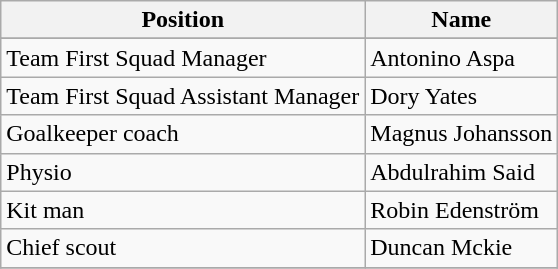<table class="wikitable">
<tr>
<th>Position</th>
<th>Name</th>
</tr>
<tr>
</tr>
<tr>
<td>Team First Squad Manager</td>
<td>Antonino Aspa</td>
</tr>
<tr>
<td>Team First Squad Assistant Manager</td>
<td>Dory Yates</td>
</tr>
<tr>
<td>Goalkeeper coach</td>
<td>Magnus Johansson</td>
</tr>
<tr>
<td>Physio</td>
<td>Abdulrahim Said</td>
</tr>
<tr>
<td>Kit man</td>
<td>Robin Edenström</td>
</tr>
<tr>
<td>Chief scout</td>
<td>Duncan Mckie</td>
</tr>
<tr>
</tr>
</table>
